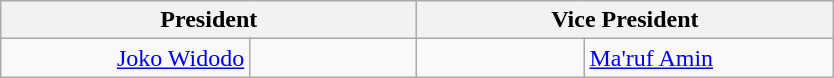<table class="wikitable">
<tr>
<th colspan="2" width=270>President</th>
<th colspan="2" width=270>Vice President</th>
</tr>
<tr>
<td align="right"><a href='#'>Joko Widodo</a></td>
<td align="center" width=104></td>
<td align="center" width=104></td>
<td align="left"><a href='#'>Ma'ruf Amin</a></td>
</tr>
</table>
